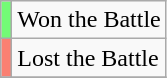<table class="wikitable sortable">
<tr>
<td style="background:#73FB76;"></td>
<td>Won the Battle</td>
</tr>
<tr>
<td style="background:salmon"></td>
<td>Lost the Battle</td>
</tr>
<tr>
</tr>
</table>
